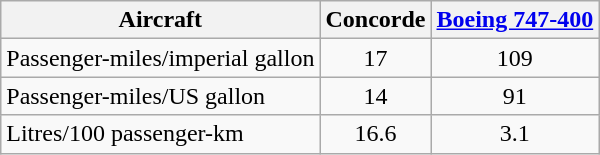<table class="wikitable floatright">
<tr>
<th>Aircraft</th>
<th>Concorde</th>
<th><a href='#'>Boeing 747-400</a></th>
</tr>
<tr>
<td>Passenger-miles/imperial gallon</td>
<td style="text-align:center;">17</td>
<td style="text-align:center;">109</td>
</tr>
<tr>
<td>Passenger-miles/US gallon</td>
<td style="text-align:center;">14</td>
<td style="text-align:center;">91</td>
</tr>
<tr>
<td>Litres/100 passenger-km</td>
<td style="text-align:center;">16.6</td>
<td style="text-align:center;">3.1</td>
</tr>
</table>
